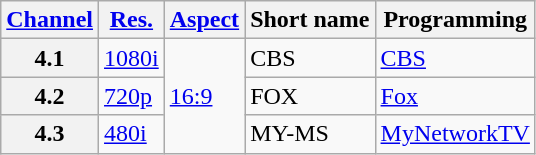<table class="wikitable">
<tr>
<th><a href='#'>Channel</a></th>
<th><a href='#'>Res.</a></th>
<th><a href='#'>Aspect</a></th>
<th>Short name</th>
<th>Programming</th>
</tr>
<tr>
<th scope = "row">4.1</th>
<td><a href='#'>1080i</a></td>
<td rowspan=3><a href='#'>16:9</a></td>
<td>CBS</td>
<td><a href='#'>CBS</a></td>
</tr>
<tr>
<th scope = "row">4.2</th>
<td><a href='#'>720p</a></td>
<td>FOX</td>
<td><a href='#'>Fox</a></td>
</tr>
<tr>
<th scope = "row">4.3</th>
<td><a href='#'>480i</a></td>
<td>MY-MS</td>
<td><a href='#'>MyNetworkTV</a></td>
</tr>
</table>
